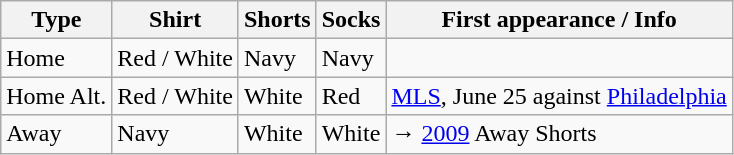<table class="wikitable">
<tr>
<th>Type</th>
<th>Shirt</th>
<th>Shorts</th>
<th>Socks</th>
<th>First appearance / Info</th>
</tr>
<tr>
<td>Home</td>
<td>Red / White</td>
<td>Navy</td>
<td>Navy</td>
<td></td>
</tr>
<tr>
<td>Home Alt.</td>
<td>Red / White</td>
<td>White</td>
<td>Red</td>
<td><a href='#'>MLS</a>, June 25 against <a href='#'>Philadelphia</a></td>
</tr>
<tr>
<td>Away</td>
<td>Navy</td>
<td>White</td>
<td>White</td>
<td>→ <a href='#'>2009</a> Away Shorts</td>
</tr>
</table>
